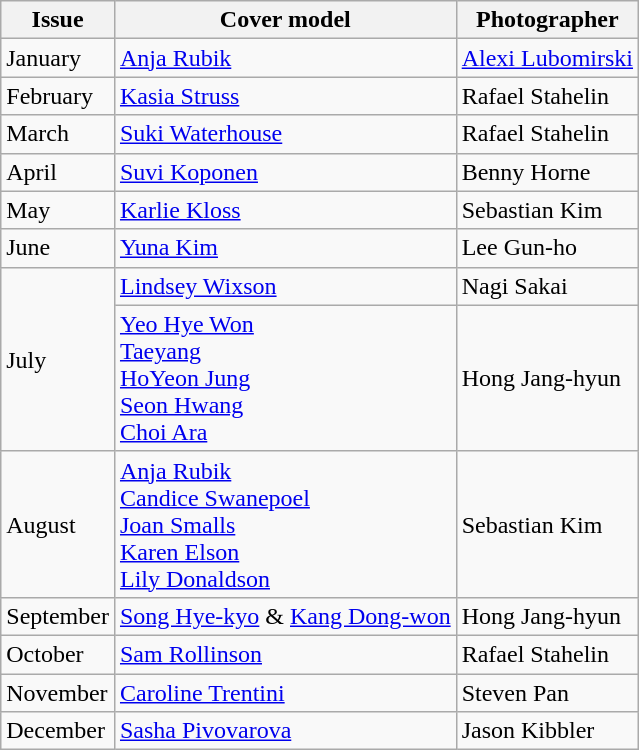<table class="sortable wikitable">
<tr>
<th>Issue</th>
<th>Cover model</th>
<th>Photographer</th>
</tr>
<tr>
<td>January</td>
<td><a href='#'>Anja Rubik</a></td>
<td><a href='#'>Alexi Lubomirski</a></td>
</tr>
<tr>
<td>February</td>
<td><a href='#'>Kasia Struss</a></td>
<td>Rafael Stahelin</td>
</tr>
<tr>
<td>March</td>
<td><a href='#'>Suki Waterhouse</a></td>
<td>Rafael Stahelin</td>
</tr>
<tr>
<td>April</td>
<td><a href='#'>Suvi Koponen</a></td>
<td>Benny Horne</td>
</tr>
<tr>
<td>May</td>
<td><a href='#'>Karlie Kloss</a></td>
<td>Sebastian Kim</td>
</tr>
<tr>
<td>June</td>
<td><a href='#'>Yuna Kim</a></td>
<td>Lee Gun-ho</td>
</tr>
<tr>
<td rowspan=2>July</td>
<td><a href='#'>Lindsey Wixson</a></td>
<td>Nagi Sakai</td>
</tr>
<tr>
<td><a href='#'>Yeo Hye Won</a><br><a href='#'>Taeyang</a><br><a href='#'>HoYeon Jung</a><br><a href='#'>Seon Hwang</a><br><a href='#'>Choi Ara</a></td>
<td>Hong Jang-hyun</td>
</tr>
<tr>
<td>August</td>
<td><a href='#'>Anja Rubik</a><br><a href='#'>Candice Swanepoel</a><br><a href='#'>Joan Smalls</a><br><a href='#'>Karen Elson</a><br><a href='#'>Lily Donaldson</a></td>
<td>Sebastian Kim</td>
</tr>
<tr>
<td>September</td>
<td><a href='#'>Song Hye-kyo</a> & <a href='#'>Kang Dong-won</a></td>
<td>Hong Jang-hyun</td>
</tr>
<tr>
<td>October</td>
<td><a href='#'>Sam Rollinson</a></td>
<td>Rafael Stahelin</td>
</tr>
<tr>
<td>November</td>
<td><a href='#'>Caroline Trentini</a></td>
<td>Steven Pan</td>
</tr>
<tr>
<td>December</td>
<td><a href='#'>Sasha Pivovarova</a></td>
<td>Jason Kibbler</td>
</tr>
</table>
